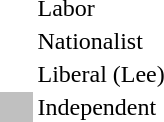<table style="margin-top:1em">
<tr>
<td width=20 > </td>
<td>Labor</td>
</tr>
<tr>
<td> </td>
<td>Nationalist</td>
</tr>
<tr>
<td> </td>
<td>Liberal (Lee)</td>
</tr>
<tr>
<td bgcolor="#C0C0C0"> </td>
<td>Independent</td>
</tr>
</table>
